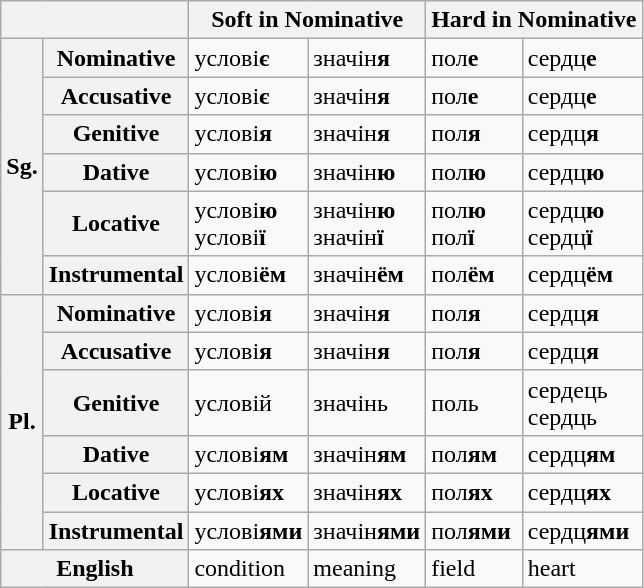<table class=wikitable>
<tr>
<th colspan="2" rowspan="1"></th>
<th colspan="2">Soft in Nominative</th>
<th colspan="2" rowspan="1">Hard in Nominative</th>
</tr>
<tr>
<th rowspan="6">Sg.</th>
<th>Nominative</th>
<td>услові<strong>є</strong></td>
<td>значін<strong>я</strong></td>
<td>пол<strong>е</strong></td>
<td>сердц<strong>е</strong></td>
</tr>
<tr>
<th>Accusative</th>
<td>услові<strong>є</strong></td>
<td>значін<strong>я</strong></td>
<td>пол<strong>е</strong></td>
<td>сердц<strong>е</strong></td>
</tr>
<tr>
<th>Genitive</th>
<td>услові<strong>я</strong></td>
<td>значін<strong>я</strong></td>
<td>пол<strong>я</strong></td>
<td>сердц<strong>я</strong></td>
</tr>
<tr>
<th>Dative</th>
<td>услові<strong>ю</strong></td>
<td>значін<strong>ю</strong></td>
<td>пол<strong>ю</strong></td>
<td>сердц<strong>ю</strong></td>
</tr>
<tr>
<th>Locative</th>
<td>услові<strong>ю</strong><br> услові<strong>ї</strong></td>
<td>значін<strong>ю</strong><br> значін<strong>ї</strong></td>
<td>пол<strong>ю</strong><br> пол<strong>ї</strong></td>
<td>сердц<strong>ю</strong><br> сердц<strong>ї</strong></td>
</tr>
<tr>
<th>Instrumental</th>
<td>услові<strong>ём</strong></td>
<td>значін<strong>ём</strong></td>
<td>пол<strong>ём</strong></td>
<td>сердц<strong>ём</strong></td>
</tr>
<tr>
<th rowspan="6">Pl.</th>
<th>Nominative</th>
<td>услові<strong>я</strong></td>
<td>значін<strong>я</strong></td>
<td>пол<strong>я</strong></td>
<td>сердц<strong>я</strong></td>
</tr>
<tr>
<th>Accusative</th>
<td>услові<strong>я</strong></td>
<td>значін<strong>я</strong></td>
<td>пол<strong>я</strong></td>
<td>сердц<strong>я</strong></td>
</tr>
<tr>
<th>Genitive</th>
<td>условій</td>
<td>значінь</td>
<td>поль</td>
<td>сердець<br> сердць</td>
</tr>
<tr>
<th>Dative</th>
<td>услові<strong>ям</strong></td>
<td>значін<strong>ям</strong></td>
<td>пол<strong>ям</strong></td>
<td>сердц<strong>ям</strong></td>
</tr>
<tr>
<th>Locative</th>
<td>услові<strong>ях</strong></td>
<td>значін<strong>ях</strong></td>
<td>пол<strong>ях</strong></td>
<td>сердц<strong>ях</strong></td>
</tr>
<tr>
<th>Instrumental</th>
<td>услові<strong>ями</strong></td>
<td>значін<strong>ями</strong></td>
<td>пол<strong>ями</strong></td>
<td>сердц<strong>ями</strong></td>
</tr>
<tr>
<th colspan="2">English</th>
<td>condition</td>
<td>meaning</td>
<td>field</td>
<td>heart</td>
</tr>
</table>
